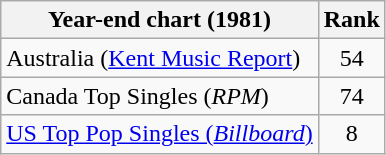<table class="wikitable sortable">
<tr>
<th>Year-end chart (1981)</th>
<th>Rank</th>
</tr>
<tr>
<td>Australia (<a href='#'>Kent Music Report</a>)</td>
<td align="center">54</td>
</tr>
<tr>
<td>Canada Top Singles (<em>RPM</em>)</td>
<td align="center">74</td>
</tr>
<tr>
<td><a href='#'>US Top Pop Singles (<em>Billboard</em>)</a></td>
<td align="center">8</td>
</tr>
</table>
